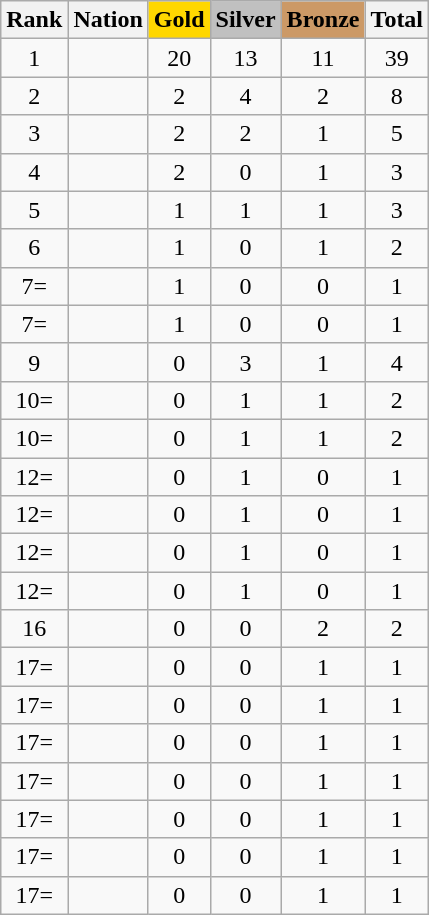<table class="wikitable sortable" style="text-align:center">
<tr>
<th>Rank</th>
<th>Nation</th>
<th style="background-color:gold">Gold</th>
<th style="background-color:silver">Silver</th>
<th style="background-color:#cc9966">Bronze</th>
<th>Total</th>
</tr>
<tr>
<td>1</td>
<td align=left></td>
<td>20</td>
<td>13</td>
<td>11</td>
<td>39</td>
</tr>
<tr>
<td>2</td>
<td align=left></td>
<td>2</td>
<td>4</td>
<td>2</td>
<td>8</td>
</tr>
<tr>
<td>3</td>
<td align=left></td>
<td>2</td>
<td>2</td>
<td>1</td>
<td>5</td>
</tr>
<tr>
<td>4</td>
<td align=left></td>
<td>2</td>
<td>0</td>
<td>1</td>
<td>3</td>
</tr>
<tr>
<td>5</td>
<td align=left></td>
<td>1</td>
<td>1</td>
<td>1</td>
<td>3</td>
</tr>
<tr>
<td>6</td>
<td align=left></td>
<td>1</td>
<td>0</td>
<td>1</td>
<td>2</td>
</tr>
<tr>
<td>7=</td>
<td align=left></td>
<td>1</td>
<td>0</td>
<td>0</td>
<td>1</td>
</tr>
<tr>
<td>7=</td>
<td align=left></td>
<td>1</td>
<td>0</td>
<td>0</td>
<td>1</td>
</tr>
<tr>
<td>9</td>
<td align=left></td>
<td>0</td>
<td>3</td>
<td>1</td>
<td>4</td>
</tr>
<tr>
<td>10=</td>
<td align=left></td>
<td>0</td>
<td>1</td>
<td>1</td>
<td>2</td>
</tr>
<tr>
<td>10=</td>
<td align=left></td>
<td>0</td>
<td>1</td>
<td>1</td>
<td>2</td>
</tr>
<tr>
<td>12=</td>
<td align=left></td>
<td>0</td>
<td>1</td>
<td>0</td>
<td>1</td>
</tr>
<tr>
<td>12=</td>
<td align=left></td>
<td>0</td>
<td>1</td>
<td>0</td>
<td>1</td>
</tr>
<tr>
<td>12=</td>
<td align=left></td>
<td>0</td>
<td>1</td>
<td>0</td>
<td>1</td>
</tr>
<tr>
<td>12=</td>
<td align=left></td>
<td>0</td>
<td>1</td>
<td>0</td>
<td>1</td>
</tr>
<tr>
<td>16</td>
<td align=left></td>
<td>0</td>
<td>0</td>
<td>2</td>
<td>2</td>
</tr>
<tr>
<td>17=</td>
<td align=left></td>
<td>0</td>
<td>0</td>
<td>1</td>
<td>1</td>
</tr>
<tr>
<td>17=</td>
<td align=left></td>
<td>0</td>
<td>0</td>
<td>1</td>
<td>1</td>
</tr>
<tr>
<td>17=</td>
<td align=left></td>
<td>0</td>
<td>0</td>
<td>1</td>
<td>1</td>
</tr>
<tr>
<td>17=</td>
<td align=left></td>
<td>0</td>
<td>0</td>
<td>1</td>
<td>1</td>
</tr>
<tr>
<td>17=</td>
<td align=left></td>
<td>0</td>
<td>0</td>
<td>1</td>
<td>1</td>
</tr>
<tr>
<td>17=</td>
<td align=left></td>
<td>0</td>
<td>0</td>
<td>1</td>
<td>1</td>
</tr>
<tr>
<td>17=</td>
<td align=left></td>
<td>0</td>
<td>0</td>
<td>1</td>
<td>1</td>
</tr>
</table>
